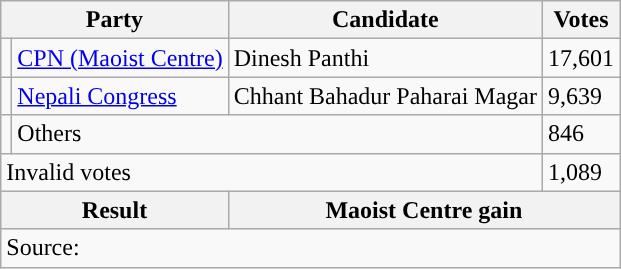<table class="wikitable">
<tr>
<th colspan="2">Party</th>
<th>Candidate</th>
<th>Votes</th>
</tr>
<tr>
<td style="background-color:"></td>
<td><a href='#'>CPN (Maoist Centre)</a></td>
<td>Dinesh Panthi</td>
<td>17,601</td>
</tr>
<tr>
<td style="background-color:"></td>
<td><a href='#'>Nepali Congress</a></td>
<td>Chhant Bahadur Paharai Magar</td>
<td>9,639</td>
</tr>
<tr>
<td></td>
<td colspan="2">Others</td>
<td>846</td>
</tr>
<tr>
<td colspan="3">Invalid votes</td>
<td>1,089</td>
</tr>
<tr>
<th colspan="2">Result</th>
<th colspan="2">Maoist Centre gain</th>
</tr>
<tr>
<td colspan="4">Source: </td>
</tr>
</table>
